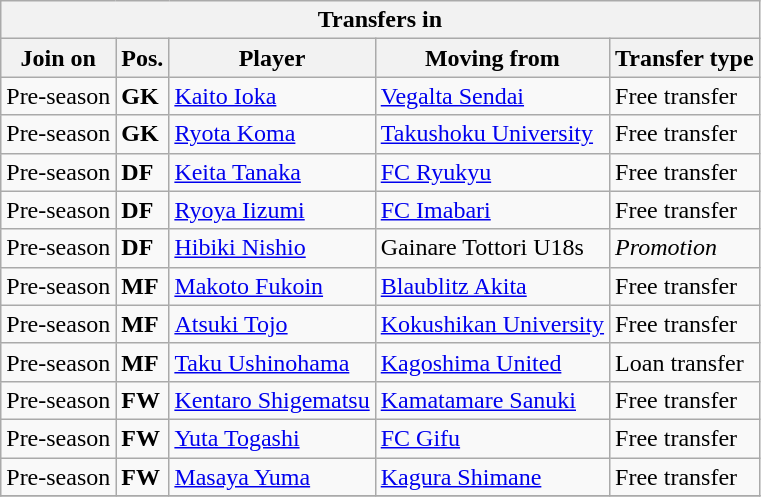<table class="wikitable sortable" style=“text-align:left;>
<tr>
<th colspan="5">Transfers in</th>
</tr>
<tr>
<th>Join on</th>
<th>Pos.</th>
<th>Player</th>
<th>Moving from</th>
<th>Transfer type</th>
</tr>
<tr>
<td>Pre-season</td>
<td><strong>GK</strong></td>
<td> <a href='#'>Kaito Ioka</a></td>
<td> <a href='#'>Vegalta Sendai</a></td>
<td>Free transfer</td>
</tr>
<tr>
<td>Pre-season</td>
<td><strong>GK</strong></td>
<td> <a href='#'>Ryota Koma</a></td>
<td> <a href='#'>Takushoku University</a></td>
<td>Free transfer</td>
</tr>
<tr>
<td>Pre-season</td>
<td><strong>DF</strong></td>
<td> <a href='#'>Keita Tanaka</a></td>
<td> <a href='#'>FC Ryukyu</a></td>
<td>Free transfer</td>
</tr>
<tr>
<td>Pre-season</td>
<td><strong>DF</strong></td>
<td> <a href='#'>Ryoya Iizumi</a></td>
<td> <a href='#'>FC Imabari</a></td>
<td>Free transfer</td>
</tr>
<tr>
<td>Pre-season</td>
<td><strong>DF</strong></td>
<td> <a href='#'>Hibiki Nishio</a></td>
<td>Gainare Tottori U18s</td>
<td><em>Promotion</em></td>
</tr>
<tr>
<td>Pre-season</td>
<td><strong>MF</strong></td>
<td> <a href='#'>Makoto Fukoin</a></td>
<td> <a href='#'>Blaublitz Akita</a></td>
<td>Free transfer</td>
</tr>
<tr>
<td>Pre-season</td>
<td><strong>MF</strong></td>
<td> <a href='#'>Atsuki Tojo</a></td>
<td> <a href='#'>Kokushikan University</a></td>
<td>Free transfer</td>
</tr>
<tr>
<td>Pre-season</td>
<td><strong>MF</strong></td>
<td> <a href='#'>Taku Ushinohama</a></td>
<td> <a href='#'>Kagoshima United</a></td>
<td>Loan transfer</td>
</tr>
<tr>
<td>Pre-season</td>
<td><strong>FW</strong></td>
<td> <a href='#'>Kentaro Shigematsu</a></td>
<td> <a href='#'>Kamatamare Sanuki</a></td>
<td>Free transfer</td>
</tr>
<tr>
<td>Pre-season</td>
<td><strong>FW</strong></td>
<td> <a href='#'>Yuta Togashi</a></td>
<td> <a href='#'>FC Gifu</a></td>
<td>Free transfer</td>
</tr>
<tr>
<td>Pre-season</td>
<td><strong>FW</strong></td>
<td> <a href='#'>Masaya Yuma</a></td>
<td> <a href='#'>Kagura Shimane</a></td>
<td>Free transfer</td>
</tr>
<tr>
</tr>
</table>
